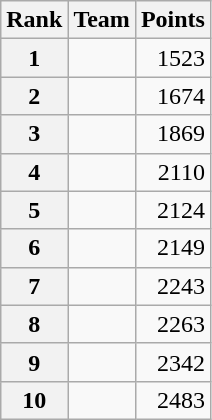<table class="wikitable">
<tr>
<th scope="col">Rank</th>
<th scope="col">Team</th>
<th scope="col">Points</th>
</tr>
<tr>
<th scope="row">1</th>
<td></td>
<td style="text-align:right;">1523</td>
</tr>
<tr>
<th scope="row">2</th>
<td></td>
<td style="text-align:right;">1674</td>
</tr>
<tr>
<th scope="row">3</th>
<td></td>
<td style="text-align:right;">1869</td>
</tr>
<tr>
<th scope="row">4</th>
<td></td>
<td style="text-align:right;">2110</td>
</tr>
<tr>
<th scope="row">5</th>
<td></td>
<td style="text-align:right;">2124</td>
</tr>
<tr>
<th scope="row">6</th>
<td></td>
<td style="text-align:right;">2149</td>
</tr>
<tr>
<th scope="row">7</th>
<td></td>
<td style="text-align:right;">2243</td>
</tr>
<tr>
<th scope="row">8</th>
<td></td>
<td style="text-align:right;">2263</td>
</tr>
<tr>
<th scope="row">9</th>
<td></td>
<td style="text-align:right;">2342</td>
</tr>
<tr>
<th scope="row">10</th>
<td></td>
<td style="text-align:right;">2483</td>
</tr>
</table>
